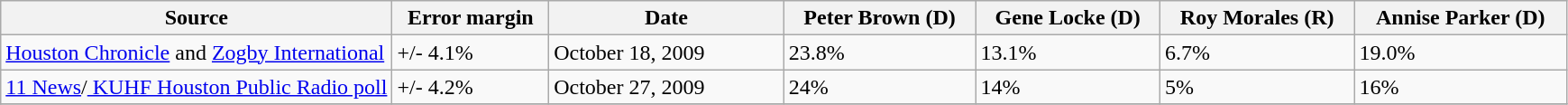<table class="wikitable">
<tr>
<th width="25%">Source</th>
<th width="10%">Error margin</th>
<th width="15%">Date</th>
<th>Peter Brown (D)</th>
<th>Gene Locke (D)</th>
<th>Roy Morales (R)</th>
<th>Annise Parker (D)</th>
</tr>
<tr>
<td><a href='#'>Houston Chronicle</a> and <a href='#'>Zogby International</a></td>
<td>+/- 4.1%</td>
<td>October 18, 2009</td>
<td>23.8%</td>
<td>13.1%</td>
<td>6.7%</td>
<td>19.0%</td>
</tr>
<tr>
<td><a href='#'>11 News</a>/<a href='#'> KUHF Houston Public Radio poll</a></td>
<td>+/- 4.2%</td>
<td>October 27, 2009</td>
<td>24%</td>
<td>14%</td>
<td>5%</td>
<td>16%</td>
</tr>
<tr>
</tr>
</table>
